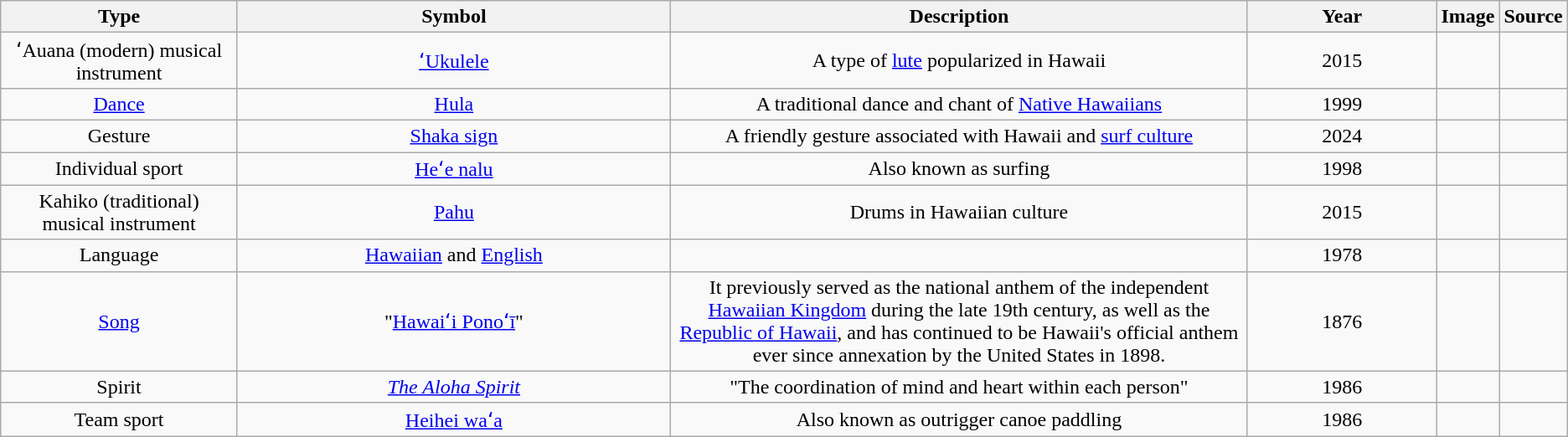<table class="wikitable" style="text-align:center;">
<tr>
<th style="width:16%;">Type</th>
<th style="width:30%;">Symbol</th>
<th style="width:40%;">Description</th>
<th style="width:13%;">Year</th>
<th style="width:13%;">Image</th>
<th style="width:10%;">Source</th>
</tr>
<tr>
<td>ʻAuana (modern) musical instrument</td>
<td><a href='#'>ʻUkulele</a></td>
<td>A type of <a href='#'>lute</a> popularized in Hawaii</td>
<td>2015</td>
<td></td>
<td></td>
</tr>
<tr>
<td><a href='#'>Dance</a></td>
<td><a href='#'>Hula</a></td>
<td>A traditional dance and chant of <a href='#'>Native Hawaiians</a></td>
<td>1999</td>
<td></td>
<td></td>
</tr>
<tr>
<td>Gesture</td>
<td><a href='#'>Shaka sign</a></td>
<td>A friendly gesture associated with Hawaii and <a href='#'>surf culture</a></td>
<td>2024</td>
<td></td>
<td></td>
</tr>
<tr>
<td>Individual sport</td>
<td><a href='#'>Heʻe nalu</a></td>
<td>Also known as surfing</td>
<td>1998</td>
<td></td>
<td></td>
</tr>
<tr>
<td>Kahiko (traditional) musical instrument</td>
<td><a href='#'>Pahu</a></td>
<td>Drums in Hawaiian culture</td>
<td>2015</td>
<td></td>
<td></td>
</tr>
<tr>
<td>Language</td>
<td><a href='#'>Hawaiian</a> and <a href='#'>English</a></td>
<td></td>
<td>1978</td>
<td></td>
<td></td>
</tr>
<tr>
<td><a href='#'>Song</a></td>
<td>"<a href='#'>Hawaiʻi Ponoʻī</a>"</td>
<td>It previously served as the national anthem of the independent <a href='#'>Hawaiian Kingdom</a> during the late 19th century, as well as the <a href='#'>Republic of Hawaii</a>, and has continued to be Hawaii's official anthem ever since annexation by the United States in 1898.</td>
<td>1876</td>
<td></td>
<td></td>
</tr>
<tr>
<td>Spirit</td>
<td><em><a href='#'>The Aloha Spirit</a></em></td>
<td>"The coordination of mind and heart within each person"</td>
<td>1986</td>
<td></td>
<td></td>
</tr>
<tr>
<td>Team sport</td>
<td><a href='#'>Heihei waʻa</a></td>
<td>Also known as outrigger canoe paddling</td>
<td>1986</td>
<td></td>
<td></td>
</tr>
</table>
